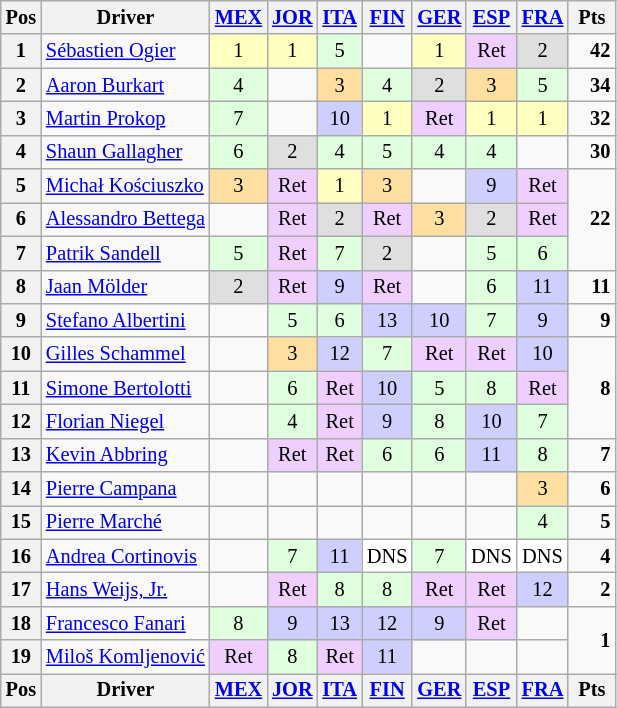<table class="wikitable" style="font-size: 85%; text-align: center;">
<tr valign="top">
<th valign="middle">Pos</th>
<th valign="middle">Driver</th>
<th><a href='#'>MEX</a><br></th>
<th><a href='#'>JOR</a><br></th>
<th><a href='#'>ITA</a><br></th>
<th><a href='#'>FIN</a><br></th>
<th><a href='#'>GER</a><br></th>
<th><a href='#'>ESP</a><br></th>
<th><a href='#'>FRA</a><br></th>
<th valign="middle"> Pts </th>
</tr>
<tr>
<th>1</th>
<td align=left> <a href='#'>Sébastien Ogier</a></td>
<td style="background:#ffffbf;">1</td>
<td style="background:#ffffbf;">1</td>
<td style="background:#dfffdf;">5</td>
<td></td>
<td style="background:#ffffbf;">1</td>
<td style="background:#efcfff;">Ret</td>
<td style="background:#dfdfdf;">2</td>
<td align="right"><strong>42</strong></td>
</tr>
<tr>
<th>2</th>
<td align=left> <a href='#'>Aaron Burkart</a></td>
<td style="background:#dfffdf;">4</td>
<td></td>
<td style="background:#ffdf9f;">3</td>
<td style="background:#dfffdf;">4</td>
<td style="background:#dfdfdf;">2</td>
<td style="background:#ffdf9f;">3</td>
<td style="background:#dfffdf;">5</td>
<td align="right"><strong>34</strong></td>
</tr>
<tr>
<th>3</th>
<td align=left> <a href='#'>Martin Prokop</a></td>
<td style="background:#dfffdf;">7</td>
<td></td>
<td style="background:#cfcfff;">10</td>
<td style="background:#ffffbf;">1</td>
<td style="background:#efcfff;">Ret</td>
<td style="background:#ffffbf;">1</td>
<td style="background:#ffffbf;">1</td>
<td align="right"><strong>32</strong></td>
</tr>
<tr>
<th>4</th>
<td align=left> <a href='#'>Shaun Gallagher</a></td>
<td style="background:#dfffdf;">6</td>
<td style="background:#dfdfdf;">2</td>
<td style="background:#dfffdf;">4</td>
<td style="background:#dfffdf;">5</td>
<td style="background:#dfffdf;">4</td>
<td style="background:#dfffdf;">4</td>
<td></td>
<td align="right"><strong>30</strong></td>
</tr>
<tr>
<th>5</th>
<td align=left> <a href='#'>Michał Kościuszko</a></td>
<td style="background:#ffdf9f;">3</td>
<td style="background:#efcfff;">Ret</td>
<td style="background:#ffffbf;">1</td>
<td style="background:#ffdf9f;">3</td>
<td></td>
<td style="background:#cfcfff;">9</td>
<td style="background:#efcfff;">Ret</td>
<td rowspan="3" align="right"><strong>22</strong></td>
</tr>
<tr>
<th>6</th>
<td align=left> <a href='#'>Alessandro Bettega</a></td>
<td></td>
<td style="background:#efcfff;">Ret</td>
<td style="background:#dfdfdf;">2</td>
<td style="background:#efcfff;">Ret</td>
<td style="background:#ffdf9f;">3</td>
<td style="background:#dfdfdf;">2</td>
<td style="background:#efcfff;">Ret</td>
</tr>
<tr>
<th>7</th>
<td align=left> <a href='#'>Patrik Sandell</a></td>
<td style="background:#dfffdf;">5</td>
<td style="background:#efcfff;">Ret</td>
<td style="background:#dfffdf;">7</td>
<td style="background:#dfdfdf;">2</td>
<td></td>
<td style="background:#dfffdf;">5</td>
<td style="background:#dfffdf;">6</td>
</tr>
<tr>
<th>8</th>
<td align=left> <a href='#'>Jaan Mölder</a></td>
<td style="background:#dfdfdf;">2</td>
<td style="background:#efcfff;">Ret</td>
<td style="background:#cfcfff;">9</td>
<td style="background:#efcfff;">Ret</td>
<td></td>
<td style="background:#dfffdf;">6</td>
<td style="background:#cfcfff;">11</td>
<td align="right"><strong>11</strong></td>
</tr>
<tr>
<th>9</th>
<td align=left> <a href='#'>Stefano Albertini</a></td>
<td></td>
<td style="background:#dfffdf;">5</td>
<td style="background:#dfffdf;">6</td>
<td style="background:#cfcfff;">13</td>
<td style="background:#cfcfff;">10</td>
<td style="background:#dfffdf;">7</td>
<td style="background:#cfcfff;">9</td>
<td align="right"><strong>9</strong></td>
</tr>
<tr>
<th>10</th>
<td align=left> <a href='#'>Gilles Schammel</a></td>
<td></td>
<td style="background:#ffdf9f;">3</td>
<td style="background:#cfcfff;">12</td>
<td style="background:#dfffdf;">7</td>
<td style="background:#efcfff;">Ret</td>
<td style="background:#efcfff;">Ret</td>
<td style="background:#cfcfff;">10</td>
<td rowspan="3" align="right"><strong>8</strong></td>
</tr>
<tr>
<th>11</th>
<td align=left> <a href='#'>Simone Bertolotti</a></td>
<td></td>
<td style="background:#dfffdf;">6</td>
<td style="background:#efcfff;">Ret</td>
<td style="background:#cfcfff;">10</td>
<td style="background:#dfffdf;">5</td>
<td style="background:#dfffdf;">8</td>
<td style="background:#efcfff;">Ret</td>
</tr>
<tr>
<th>12</th>
<td align=left> <a href='#'>Florian Niegel</a></td>
<td></td>
<td style="background:#dfffdf;">4</td>
<td style="background:#efcfff;">Ret</td>
<td style="background:#cfcfff;">9</td>
<td style="background:#dfffdf;">8</td>
<td style="background:#cfcfff;">10</td>
<td style="background:#dfffdf;">7</td>
</tr>
<tr>
<th>13</th>
<td align=left> <a href='#'>Kevin Abbring</a></td>
<td></td>
<td style="background:#efcfff;">Ret</td>
<td style="background:#efcfff;">Ret</td>
<td style="background:#dfffdf;">6</td>
<td style="background:#dfffdf;">6</td>
<td style="background:#cfcfff;">11</td>
<td style="background:#dfffdf;">8</td>
<td align="right"><strong>7</strong></td>
</tr>
<tr>
<th>14</th>
<td align=left> <a href='#'>Pierre Campana</a></td>
<td></td>
<td></td>
<td></td>
<td></td>
<td></td>
<td></td>
<td style="background:#ffdf9f;">3</td>
<td align="right"><strong>6</strong></td>
</tr>
<tr>
<th>15</th>
<td align=left> <a href='#'>Pierre Marché</a></td>
<td></td>
<td></td>
<td></td>
<td></td>
<td></td>
<td></td>
<td style="background:#dfffdf;">4</td>
<td align="right"><strong>5</strong></td>
</tr>
<tr>
<th>16</th>
<td align=left> <a href='#'>Andrea Cortinovis</a></td>
<td></td>
<td style="background:#dfffdf;">7</td>
<td style="background:#cfcfff;">11</td>
<td style="background:#ffffff;">DNS</td>
<td style="background:#dfffdf;">7</td>
<td style="background:#ffffff;">DNS</td>
<td style="background:#ffffff;">DNS</td>
<td align="right"><strong>4</strong></td>
</tr>
<tr>
<th>17</th>
<td align=left> <a href='#'>Hans Weijs, Jr.</a></td>
<td></td>
<td style="background:#efcfff;">Ret</td>
<td style="background:#dfffdf;">8</td>
<td style="background:#dfffdf;">8</td>
<td style="background:#efcfff;">Ret</td>
<td style="background:#efcfff;">Ret</td>
<td style="background:#cfcfff;">12</td>
<td align="right"><strong>2</strong></td>
</tr>
<tr>
<th>18</th>
<td align=left> <a href='#'>Francesco Fanari</a></td>
<td style="background:#dfffdf;">8</td>
<td style="background:#cfcfff;">9</td>
<td style="background:#cfcfff;">13</td>
<td style="background:#cfcfff;">12</td>
<td style="background:#cfcfff;">9</td>
<td style="background:#efcfff;">Ret</td>
<td></td>
<td align="right" rowspan="2"><strong>1</strong></td>
</tr>
<tr>
<th>19</th>
<td align=left> <a href='#'>Miloš Komljenović</a></td>
<td style="background:#efcfff;">Ret</td>
<td style="background:#dfffdf;">8</td>
<td style="background:#efcfff;">Ret</td>
<td style="background:#cfcfff;">11</td>
<td></td>
<td></td>
<td></td>
</tr>
<tr valign="top">
<th valign="middle">Pos</th>
<th valign="middle">Driver</th>
<th><a href='#'>MEX</a><br></th>
<th><a href='#'>JOR</a><br></th>
<th><a href='#'>ITA</a><br></th>
<th><a href='#'>FIN</a><br></th>
<th><a href='#'>GER</a><br></th>
<th><a href='#'>ESP</a><br></th>
<th><a href='#'>FRA</a><br></th>
<th valign="middle">Pts</th>
</tr>
</table>
